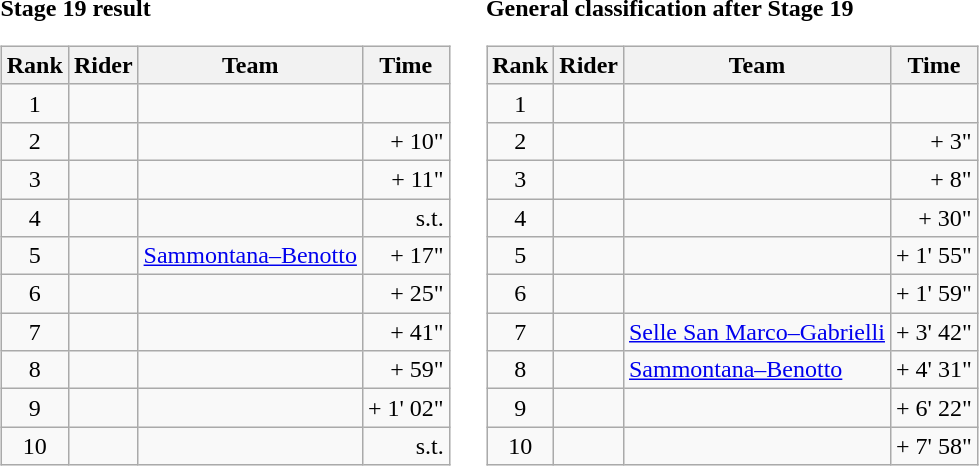<table>
<tr>
<td><strong>Stage 19 result</strong><br><table class="wikitable">
<tr>
<th scope="col">Rank</th>
<th scope="col">Rider</th>
<th scope="col">Team</th>
<th scope="col">Time</th>
</tr>
<tr>
<td style="text-align:center;">1</td>
<td></td>
<td></td>
<td style="text-align:right;"></td>
</tr>
<tr>
<td style="text-align:center;">2</td>
<td></td>
<td></td>
<td style="text-align:right;">+ 10"</td>
</tr>
<tr>
<td style="text-align:center;">3</td>
<td></td>
<td></td>
<td style="text-align:right;">+ 11"</td>
</tr>
<tr>
<td style="text-align:center;">4</td>
<td></td>
<td></td>
<td style="text-align:right;">s.t.</td>
</tr>
<tr>
<td style="text-align:center;">5</td>
<td></td>
<td><a href='#'>Sammontana–Benotto</a></td>
<td style="text-align:right;">+ 17"</td>
</tr>
<tr>
<td style="text-align:center;">6</td>
<td></td>
<td></td>
<td style="text-align:right;">+ 25"</td>
</tr>
<tr>
<td style="text-align:center;">7</td>
<td></td>
<td></td>
<td style="text-align:right;">+ 41"</td>
</tr>
<tr>
<td style="text-align:center;">8</td>
<td></td>
<td></td>
<td style="text-align:right;">+ 59"</td>
</tr>
<tr>
<td style="text-align:center;">9</td>
<td></td>
<td></td>
<td style="text-align:right;">+ 1' 02"</td>
</tr>
<tr>
<td style="text-align:center;">10</td>
<td></td>
<td></td>
<td style="text-align:right;">s.t.</td>
</tr>
</table>
</td>
<td></td>
<td><strong>General classification after Stage 19</strong><br><table class="wikitable">
<tr>
<th scope="col">Rank</th>
<th scope="col">Rider</th>
<th scope="col">Team</th>
<th scope="col">Time</th>
</tr>
<tr>
<td style="text-align:center;">1</td>
<td></td>
<td></td>
<td style="text-align:right;"></td>
</tr>
<tr>
<td style="text-align:center;">2</td>
<td></td>
<td></td>
<td style="text-align:right;">+ 3"</td>
</tr>
<tr>
<td style="text-align:center;">3</td>
<td></td>
<td></td>
<td style="text-align:right;">+ 8"</td>
</tr>
<tr>
<td style="text-align:center;">4</td>
<td></td>
<td></td>
<td style="text-align:right;">+ 30"</td>
</tr>
<tr>
<td style="text-align:center;">5</td>
<td></td>
<td></td>
<td style="text-align:right;">+ 1' 55"</td>
</tr>
<tr>
<td style="text-align:center;">6</td>
<td></td>
<td></td>
<td style="text-align:right;">+ 1' 59"</td>
</tr>
<tr>
<td style="text-align:center;">7</td>
<td></td>
<td><a href='#'>Selle San Marco–Gabrielli</a></td>
<td style="text-align:right;">+ 3' 42"</td>
</tr>
<tr>
<td style="text-align:center;">8</td>
<td></td>
<td><a href='#'>Sammontana–Benotto</a></td>
<td style="text-align:right;">+ 4' 31"</td>
</tr>
<tr>
<td style="text-align:center;">9</td>
<td></td>
<td></td>
<td style="text-align:right;">+ 6' 22"</td>
</tr>
<tr>
<td style="text-align:center;">10</td>
<td></td>
<td></td>
<td style="text-align:right;">+ 7' 58"</td>
</tr>
</table>
</td>
</tr>
</table>
